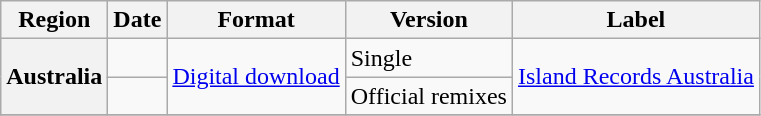<table class="wikitable plainrowheaders">
<tr>
<th scope="col">Region</th>
<th scope="col">Date</th>
<th scope="col">Format</th>
<th scope="col">Version</th>
<th scope="col">Label</th>
</tr>
<tr>
<th scope="row" rowspan="2">Australia</th>
<td rowspan="1"></td>
<td rowspan="2"><a href='#'>Digital download</a></td>
<td rowspan="1">Single</td>
<td rowspan="2"><a href='#'>Island Records Australia</a></td>
</tr>
<tr>
<td rowspan="1"></td>
<td rowspan="1">Official remixes</td>
</tr>
<tr>
</tr>
</table>
